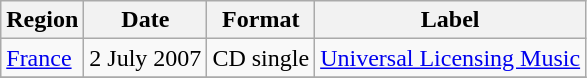<table class=wikitable>
<tr>
<th>Region</th>
<th>Date</th>
<th>Format</th>
<th>Label</th>
</tr>
<tr>
<td><a href='#'>France</a></td>
<td>2 July 2007</td>
<td>CD single</td>
<td><a href='#'>Universal Licensing Music</a></td>
</tr>
<tr>
</tr>
</table>
